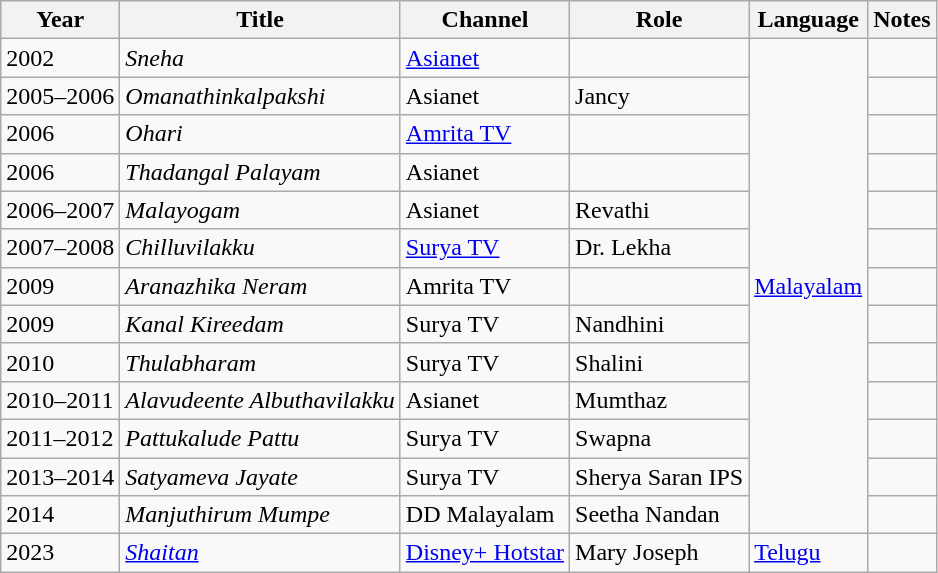<table class="wikitable sortable">
<tr>
<th scope="col">Year</th>
<th scope="col">Title</th>
<th scope="col">Channel</th>
<th scope="col">Role</th>
<th scope="col">Language</th>
<th scope="col" class="unsortable">Notes</th>
</tr>
<tr>
<td>2002</td>
<td><em>Sneha</em></td>
<td><a href='#'>Asianet</a></td>
<td></td>
<td rowspan="13"><a href='#'>Malayalam</a></td>
<td></td>
</tr>
<tr>
<td>2005–2006</td>
<td><em>Omanathinkalpakshi</em></td>
<td>Asianet</td>
<td>Jancy</td>
<td></td>
</tr>
<tr>
<td>2006</td>
<td><em>Ohari</em></td>
<td><a href='#'>Amrita TV</a></td>
<td></td>
<td></td>
</tr>
<tr>
<td>2006</td>
<td><em>Thadangal Palayam</em></td>
<td>Asianet</td>
<td></td>
<td></td>
</tr>
<tr>
<td>2006–2007</td>
<td><em>Malayogam</em></td>
<td>Asianet</td>
<td>Revathi</td>
<td></td>
</tr>
<tr>
<td>2007–2008</td>
<td><em>Chilluvilakku</em></td>
<td><a href='#'>Surya TV</a></td>
<td>Dr. Lekha</td>
<td></td>
</tr>
<tr>
<td>2009</td>
<td><em>Aranazhika Neram</em></td>
<td>Amrita TV</td>
<td></td>
<td></td>
</tr>
<tr>
<td>2009</td>
<td><em>Kanal Kireedam</em></td>
<td>Surya TV</td>
<td>Nandhini</td>
<td></td>
</tr>
<tr>
<td>2010</td>
<td><em>Thulabharam</em></td>
<td>Surya TV</td>
<td>Shalini</td>
<td></td>
</tr>
<tr>
<td>2010–2011</td>
<td><em>Alavudeente Albuthavilakku</em></td>
<td>Asianet</td>
<td>Mumthaz</td>
<td></td>
</tr>
<tr>
<td>2011–2012</td>
<td><em>Pattukalude Pattu</em></td>
<td>Surya TV</td>
<td>Swapna</td>
<td></td>
</tr>
<tr>
<td>2013–2014</td>
<td><em>Satyameva Jayate</em></td>
<td>Surya TV</td>
<td>Sherya Saran IPS</td>
<td></td>
</tr>
<tr>
<td>2014</td>
<td><em>Manjuthirum Mumpe</em></td>
<td>DD Malayalam</td>
<td>Seetha Nandan</td>
<td></td>
</tr>
<tr>
<td>2023</td>
<td><em><a href='#'>Shaitan</a></em></td>
<td><a href='#'>Disney+ Hotstar</a></td>
<td>Mary Joseph</td>
<td><a href='#'>Telugu</a></td>
<td></td>
</tr>
</table>
